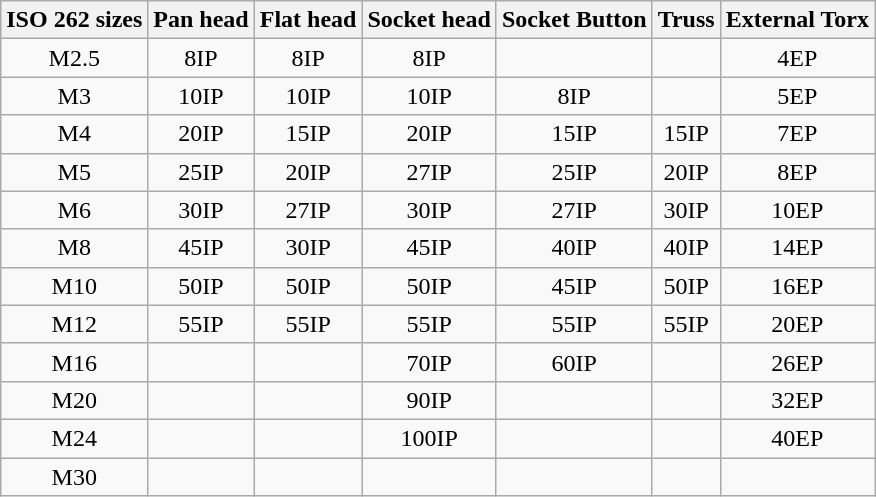<table class="wikitable" style=text-align:center;>
<tr>
<th>ISO 262 sizes</th>
<th>Pan head</th>
<th>Flat head</th>
<th>Socket head</th>
<th>Socket Button</th>
<th>Truss</th>
<th>External Torx</th>
</tr>
<tr>
<td>M2.5</td>
<td>8IP</td>
<td>8IP</td>
<td>8IP</td>
<td></td>
<td></td>
<td>4EP</td>
</tr>
<tr>
<td>M3</td>
<td>10IP</td>
<td>10IP</td>
<td>10IP</td>
<td>8IP</td>
<td></td>
<td>5EP</td>
</tr>
<tr>
<td>M4</td>
<td>20IP</td>
<td>15IP</td>
<td>20IP</td>
<td>15IP</td>
<td>15IP</td>
<td>7EP</td>
</tr>
<tr>
<td>M5</td>
<td>25IP</td>
<td>20IP</td>
<td>27IP</td>
<td>25IP</td>
<td>20IP</td>
<td>8EP</td>
</tr>
<tr>
<td>M6</td>
<td>30IP</td>
<td>27IP</td>
<td>30IP</td>
<td>27IP</td>
<td>30IP</td>
<td>10EP</td>
</tr>
<tr>
<td>M8</td>
<td>45IP</td>
<td>30IP</td>
<td>45IP</td>
<td>40IP</td>
<td>40IP</td>
<td>14EP</td>
</tr>
<tr>
<td>M10</td>
<td>50IP</td>
<td>50IP</td>
<td>50IP</td>
<td>45IP</td>
<td>50IP</td>
<td>16EP</td>
</tr>
<tr>
<td>M12</td>
<td>55IP</td>
<td>55IP</td>
<td>55IP</td>
<td>55IP</td>
<td>55IP</td>
<td>20EP</td>
</tr>
<tr>
<td>M16</td>
<td></td>
<td></td>
<td>70IP</td>
<td>60IP</td>
<td></td>
<td>26EP</td>
</tr>
<tr>
<td>M20</td>
<td></td>
<td></td>
<td>90IP</td>
<td></td>
<td></td>
<td>32EP</td>
</tr>
<tr>
<td>M24</td>
<td></td>
<td></td>
<td>100IP</td>
<td></td>
<td></td>
<td>40EP</td>
</tr>
<tr>
<td>M30</td>
<td></td>
<td></td>
<td></td>
<td></td>
<td></td>
<td></td>
</tr>
</table>
